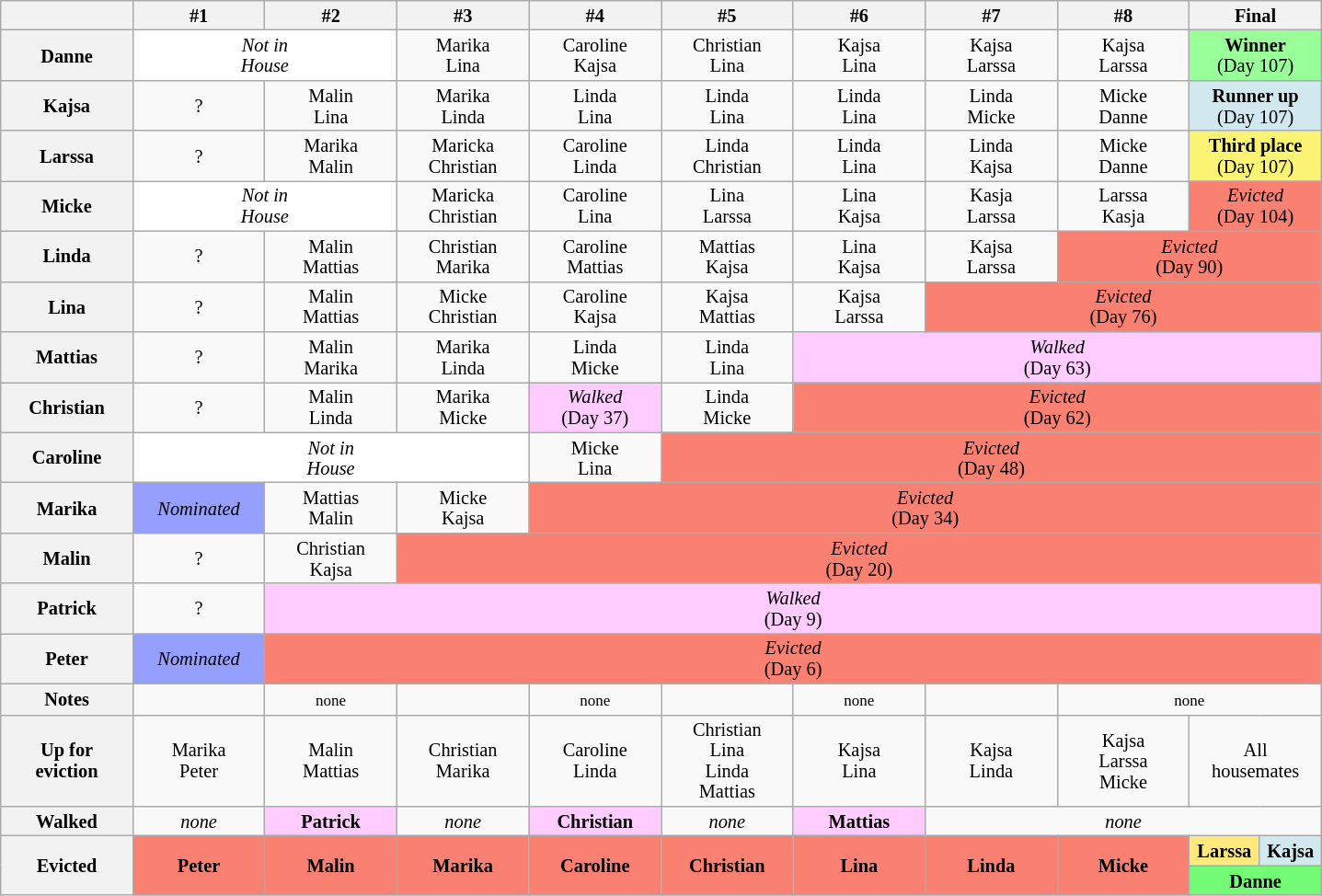<table class="wikitable" style="text-align:center; font-size:85%; line-height:15px;">
<tr>
<th style="width: 9%;"></th>
<th style="width: 9%;">#1</th>
<th style="width: 9%;">#2</th>
<th style="width: 9%;">#3</th>
<th style="width: 9%;">#4</th>
<th style="width: 9%;">#5</th>
<th style="width: 9%;">#6</th>
<th style="width: 9%;">#7</th>
<th style="width: 9%;">#8</th>
<th style="width: 9%;" colspan="2">Final</th>
</tr>
<tr>
<th>Danne</th>
<td colspan=2 style="background:white"><em>Not in<br>House</em></td>
<td>Marika<br>Lina</td>
<td>Caroline<br>Kajsa</td>
<td>Christian<br>Lina</td>
<td>Kajsa<br>Lina</td>
<td>Kajsa<br>Larssa</td>
<td>Kajsa<br>Larssa</td>
<td style="background:#99FF99" colspan="2"><strong>Winner</strong><br>(Day 107)</td>
</tr>
<tr>
<th>Kajsa</th>
<td>?</td>
<td>Malin<br>Lina</td>
<td>Marika<br>Linda</td>
<td>Linda<br>Lina</td>
<td>Linda<br>Lina</td>
<td>Linda<br>Lina</td>
<td>Linda<br>Micke</td>
<td>Micke<br>Danne</td>
<td style="background:#D1E8EF" colspan="2"><strong>Runner up</strong><br>(Day 107)</td>
</tr>
<tr>
<th>Larssa</th>
<td>?</td>
<td>Marika<br>Malin</td>
<td>Maricka<br>Christian</td>
<td>Caroline<br>Linda</td>
<td>Linda<br>Christian</td>
<td>Linda<br>Lina</td>
<td>Linda<br>Kajsa</td>
<td>Micke<br>Danne</td>
<td style="background:#FBF373" colspan="2"><strong>Third place</strong><br>(Day 107)</td>
</tr>
<tr>
<th>Micke</th>
<td colspan=2 style="background:white"><em>Not in<br>House</em></td>
<td>Maricka<br>Christian</td>
<td>Caroline<br>Lina</td>
<td>Lina<br>Larssa</td>
<td>Lina<br>Kajsa</td>
<td>Kasja<br>Larssa</td>
<td>Larssa<br>Kasja</td>
<td style="background:#fa8072;" colspan="2"><em>Evicted</em><br>(Day 104)</td>
</tr>
<tr>
<th>Linda</th>
<td>?</td>
<td>Malin<br>Mattias</td>
<td>Christian<br>Marika</td>
<td>Caroline<br>Mattias</td>
<td>Mattias<br>Kajsa</td>
<td>Lina<br>Kajsa</td>
<td>Kajsa<br>Larssa</td>
<td style="background:#fa8072;" colspan="3"><em>Evicted</em><br>(Day 90)</td>
</tr>
<tr>
<th>Lina</th>
<td>?</td>
<td>Malin<br>Mattias</td>
<td>Micke<br>Christian</td>
<td>Caroline<br>Kajsa</td>
<td>Kajsa<br>Mattias</td>
<td>Kajsa<br>Larssa</td>
<td style="background:#fa8072;" colspan="4"><em>Evicted</em><br>(Day 76)</td>
</tr>
<tr>
<th>Mattias</th>
<td>?</td>
<td>Malin<br>Marika</td>
<td>Marika<br>Linda</td>
<td>Linda<br>Micke</td>
<td>Linda<br>Lina</td>
<td style="background:#FFCCFF;" colspan="5"><em>Walked</em><br>(Day 63)</td>
</tr>
<tr>
<th>Christian</th>
<td>?</td>
<td>Malin<br>Linda</td>
<td>Marika<br>Micke</td>
<td style="background:#FFCCFF;"><em>Walked</em><br>(Day 37)</td>
<td>Linda<br>Micke</td>
<td style="background:#fa8072;" colspan="5"><em>Evicted</em><br>(Day 62)</td>
</tr>
<tr>
<th>Caroline</th>
<td colspan=3 style="background:white"><em>Not in<br>House</em></td>
<td>Micke<br>Lina</td>
<td style="background:#fa8072;" colspan="6"><em>Evicted</em><br>(Day 48)</td>
</tr>
<tr>
<th>Marika</th>
<td style="background:#959FFD"><em>Nominated</em></td>
<td>Mattias<br>Malin</td>
<td>Micke<br>Kajsa</td>
<td style="background:#fa8072;" colspan="7"><em>Evicted</em><br>(Day 34)</td>
</tr>
<tr>
<th>Malin</th>
<td>?</td>
<td>Christian<br>Kajsa</td>
<td style="background:#fa8072;" colspan="8"><em>Evicted</em><br>(Day 20)</td>
</tr>
<tr>
<th>Patrick</th>
<td>?</td>
<td style="background:#FFCCFF;" colspan="9"><em>Walked</em><br>(Day 9)</td>
</tr>
<tr>
<th>Peter</th>
<td style="background:#959FFD"><em>Nominated</em></td>
<td style="background:#fa8072;" colspan="9"><em>Evicted</em><br>(Day 6)</td>
</tr>
<tr>
<th>Notes</th>
<td></td>
<td><small>none</small></td>
<td></td>
<td><small>none</small></td>
<td></td>
<td><small>none</small></td>
<td></td>
<td colspan=3><small>none</small></td>
</tr>
<tr>
<th>Up for<br>eviction</th>
<td>Marika<br>Peter</td>
<td>Malin<br>Mattias</td>
<td>Christian<br>Marika</td>
<td>Caroline<br>Linda</td>
<td>Christian<br>Lina<br>Linda<br>Mattias</td>
<td>Kajsa<br>Lina</td>
<td>Kajsa<br>Linda</td>
<td>Kajsa<br>Larssa<br>Micke</td>
<td colspan=2>All<br>housemates</td>
</tr>
<tr>
<th>Walked</th>
<td><em>none</em></td>
<td style="background:#FFCCFF;"><strong>Patrick</strong></td>
<td><em>none</em></td>
<td style="background:#FFCCFF;"><strong>Christian</strong></td>
<td><em>none</em></td>
<td style="background:#FFCCFF;"><strong>Mattias</strong></td>
<td colspan="4"><em>none</em></td>
</tr>
<tr>
<th rowspan="3">Evicted</th>
<td style="background:#fa8072;" rowspan="3"><strong>Peter</strong></td>
<td style="background:#fa8072;" rowspan="3"><strong>Malin</strong></td>
<td style="background:#fa8072;" rowspan="3"><strong>Marika</strong></td>
<td style="background:#fa8072;" rowspan="3"><strong>Caroline</strong></td>
<td style="background:#fa8072;" rowspan="3"><strong>Christian</strong></td>
<td style="background:#fa8072;" rowspan="3"><strong>Lina</strong></td>
<td style="background:#fa8072;" rowspan="3"><strong>Linda</strong></td>
<td style="background:#fa8072;" rowspan="3"><strong>Micke</strong></td>
<td style="background:#FFE87C"><strong>Larssa</strong></td>
<td style="background:#D1E8EF"><strong>Kajsa</strong></td>
</tr>
<tr>
<td style="background:#73FB76" colspan=2><strong>Danne</strong></td>
</tr>
</table>
